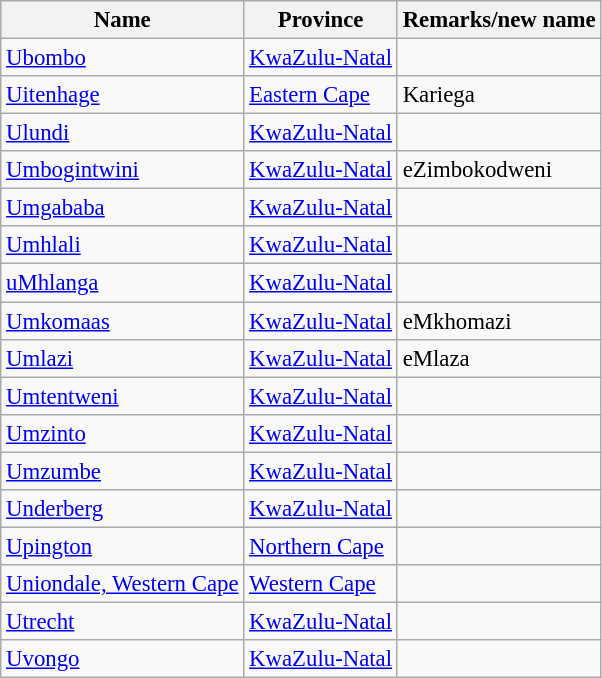<table class="wikitable sortable" style="font-size: 95%;">
<tr>
<th>Name</th>
<th>Province</th>
<th>Remarks/new name</th>
</tr>
<tr>
<td><a href='#'>Ubombo</a></td>
<td><a href='#'>KwaZulu-Natal</a></td>
<td></td>
</tr>
<tr>
<td><a href='#'>Uitenhage</a></td>
<td><a href='#'>Eastern Cape</a></td>
<td>Kariega</td>
</tr>
<tr>
<td><a href='#'>Ulundi</a></td>
<td><a href='#'>KwaZulu-Natal</a></td>
<td></td>
</tr>
<tr>
<td><a href='#'>Umbogintwini</a></td>
<td><a href='#'>KwaZulu-Natal</a></td>
<td>eZimbokodweni</td>
</tr>
<tr>
<td><a href='#'>Umgababa</a></td>
<td><a href='#'>KwaZulu-Natal</a></td>
<td></td>
</tr>
<tr>
<td><a href='#'>Umhlali</a></td>
<td><a href='#'>KwaZulu-Natal</a></td>
<td></td>
</tr>
<tr>
<td><a href='#'>uMhlanga</a></td>
<td><a href='#'>KwaZulu-Natal</a></td>
<td></td>
</tr>
<tr>
<td><a href='#'>Umkomaas</a></td>
<td><a href='#'>KwaZulu-Natal</a></td>
<td>eMkhomazi</td>
</tr>
<tr>
<td><a href='#'>Umlazi</a></td>
<td><a href='#'>KwaZulu-Natal</a></td>
<td>eMlaza</td>
</tr>
<tr>
<td><a href='#'>Umtentweni</a></td>
<td><a href='#'>KwaZulu-Natal</a></td>
<td></td>
</tr>
<tr>
<td><a href='#'>Umzinto</a></td>
<td><a href='#'>KwaZulu-Natal</a></td>
<td></td>
</tr>
<tr>
<td><a href='#'>Umzumbe</a></td>
<td><a href='#'>KwaZulu-Natal</a></td>
<td></td>
</tr>
<tr>
<td><a href='#'>Underberg</a></td>
<td><a href='#'>KwaZulu-Natal</a></td>
<td></td>
</tr>
<tr>
<td><a href='#'>Upington</a></td>
<td><a href='#'>Northern Cape</a></td>
<td></td>
</tr>
<tr>
<td><a href='#'>Uniondale, Western Cape</a></td>
<td><a href='#'>Western Cape</a></td>
<td></td>
</tr>
<tr>
<td><a href='#'>Utrecht</a></td>
<td><a href='#'>KwaZulu-Natal</a></td>
<td></td>
</tr>
<tr>
<td><a href='#'>Uvongo</a></td>
<td><a href='#'>KwaZulu-Natal</a></td>
<td></td>
</tr>
</table>
